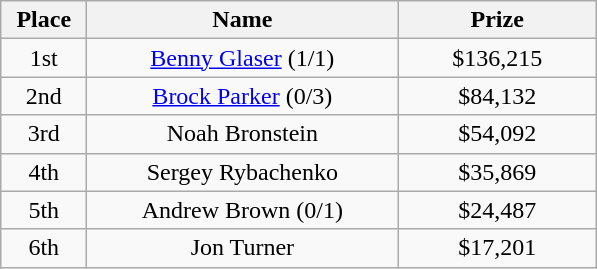<table class="wikitable">
<tr>
<th width="50">Place</th>
<th width="200">Name</th>
<th width="125">Prize</th>
</tr>
<tr>
<td align = "center">1st</td>
<td align = "center"><a href='#'>Benny Glaser</a> (1/1)</td>
<td align = "center">$136,215</td>
</tr>
<tr>
<td align = "center">2nd</td>
<td align = "center"><a href='#'>Brock Parker</a> (0/3)</td>
<td align = "center">$84,132</td>
</tr>
<tr>
<td align = "center">3rd</td>
<td align = "center">Noah Bronstein</td>
<td align = "center">$54,092</td>
</tr>
<tr>
<td align = "center">4th</td>
<td align = "center">Sergey Rybachenko</td>
<td align = "center">$35,869</td>
</tr>
<tr>
<td align = "center">5th</td>
<td align = "center">Andrew Brown (0/1)</td>
<td align = "center">$24,487</td>
</tr>
<tr>
<td align = "center">6th</td>
<td align = "center">Jon Turner</td>
<td align = "center">$17,201</td>
</tr>
</table>
